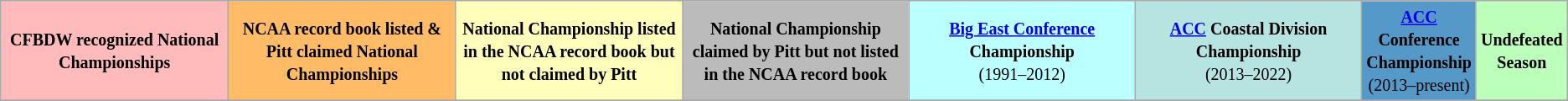<table class="wikitable">
<tr>
<td align="center" bgcolor="#FFBBBB" width=16%><small><strong>CFBDW recognized National Championships</strong></small><br></td>
<td align="center" bgcolor="#FFBB66" width=16%><small><strong>NCAA record book listed & Pitt claimed National Championships</strong></small><br></td>
<td align="center" bgcolor="#FFFFBB" width=16%><small><strong>National Championship listed in the NCAA record book but not claimed by Pitt</strong></small><br></td>
<td align="center" bgcolor="#BBBBBB" width=16%><small><strong>National Championship claimed by Pitt but not listed in the NCAA record book</strong></small><br></td>
<td align="center" bgcolor="#BBFFFF" width=16%><small><strong><a href='#'>Big East Conference</a> Championship</strong><br>(1991–2012)</small></td>
<td align="center" bgcolor="#B6E4E1" width=16%><small><strong><a href='#'>ACC</a> Coastal Division Championship</strong><br>(2013–2022)</small></td>
<td align="center" bgcolor="#5499C7" width=16%><small><strong><a href='#'>ACC</a> Conference Championship</strong><br>(2013–present)</small></td>
<td align="center" bgcolor="#BBFFBB" width=16%><small><strong>Undefeated Season</strong></small></td>
</tr>
<tr>
</tr>
</table>
